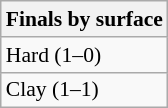<table class="wikitable" style="font-size:90%">
<tr>
<th>Finals by surface</th>
</tr>
<tr>
<td>Hard (1–0)</td>
</tr>
<tr>
<td>Clay (1–1)</td>
</tr>
</table>
